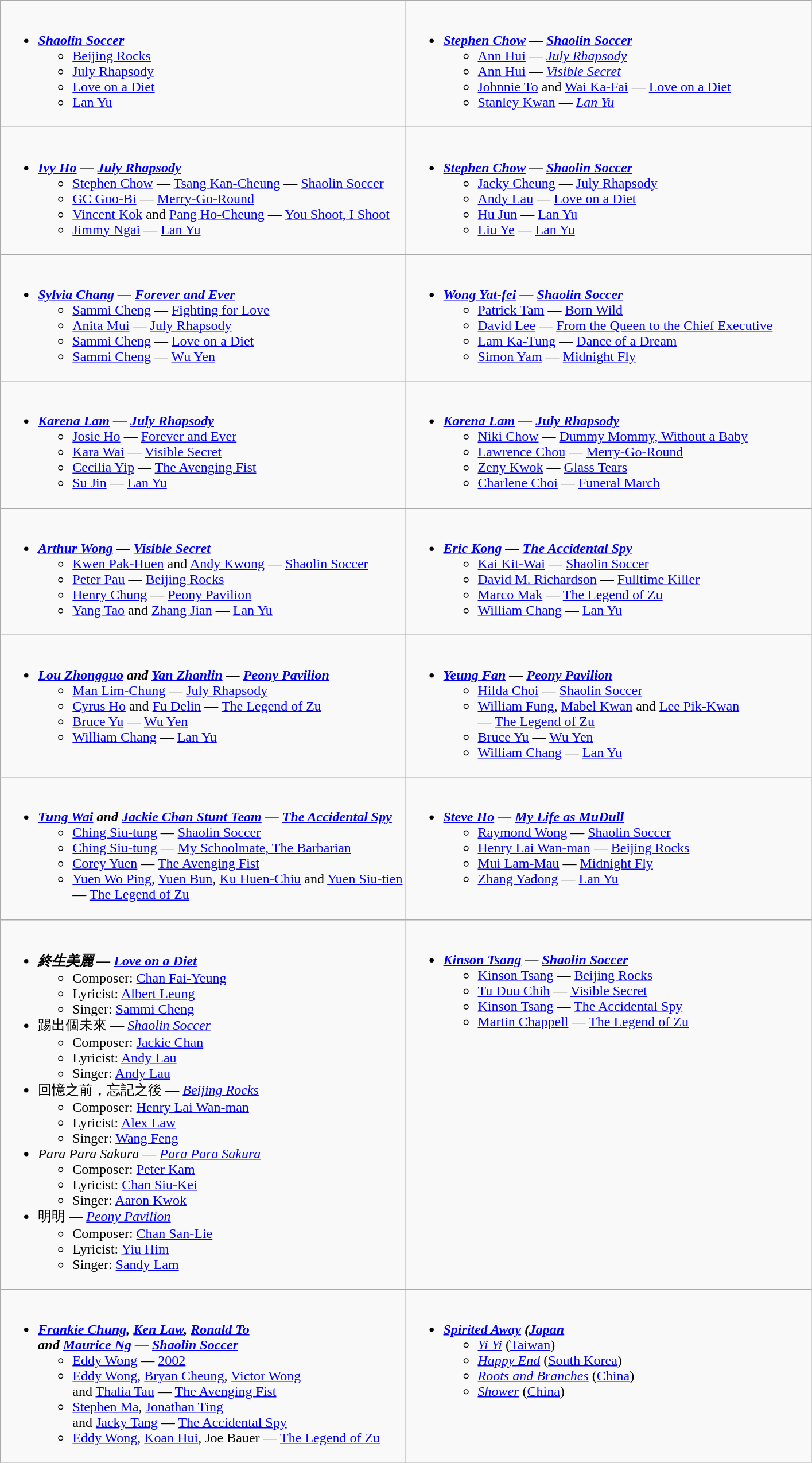<table class=wikitable>
<tr>
<td valign="top" width="50%"><br><ul><li><strong><em><a href='#'>Shaolin Soccer</a></em></strong><ul><li><a href='#'>Beijing Rocks</a></li><li><a href='#'>July Rhapsody</a></li><li><a href='#'>Love on a Diet</a></li><li><a href='#'>Lan Yu</a></li></ul></li></ul></td>
<td valign="top" width="50%"><br><ul><li><strong><em><a href='#'>Stephen Chow</a> — <a href='#'>Shaolin Soccer</a></em></strong><ul><li><a href='#'>Ann Hui</a> — <em><a href='#'>July Rhapsody</a></em></li><li><a href='#'>Ann Hui</a> — <em><a href='#'>Visible Secret</a></em></li><li><a href='#'>Johnnie To</a> and <a href='#'>Wai Ka-Fai</a> — <a href='#'>Love on a Diet</a></li><li><a href='#'>Stanley Kwan</a> — <em><a href='#'>Lan Yu</a></em></li></ul></li></ul></td>
</tr>
<tr>
<td valign="top" width="50%"><br><ul><li><strong><em><a href='#'>Ivy Ho</a> — <a href='#'>July Rhapsody</a></em></strong><ul><li><a href='#'>Stephen Chow</a> — <a href='#'>Tsang Kan-Cheung</a> — <a href='#'>Shaolin Soccer</a></li><li><a href='#'>GC Goo-Bi</a> — <a href='#'>Merry-Go-Round</a></li><li><a href='#'>Vincent Kok</a> and <a href='#'>Pang Ho-Cheung</a> — <a href='#'>You Shoot, I Shoot</a></li><li><a href='#'>Jimmy Ngai</a> — <a href='#'>Lan Yu</a></li></ul></li></ul></td>
<td valign="top" width="50%"><br><ul><li><strong><em><a href='#'>Stephen Chow</a> — <a href='#'>Shaolin Soccer</a></em></strong><ul><li><a href='#'>Jacky Cheung</a> — <a href='#'>July Rhapsody</a></li><li><a href='#'>Andy Lau</a> — <a href='#'>Love on a Diet</a></li><li><a href='#'>Hu Jun</a> — <a href='#'>Lan Yu</a></li><li><a href='#'>Liu Ye</a> — <a href='#'>Lan Yu</a></li></ul></li></ul></td>
</tr>
<tr>
<td valign="top" width="50%"><br><ul><li><strong><em><a href='#'>Sylvia Chang</a> — <a href='#'>Forever and Ever</a></em></strong><ul><li><a href='#'>Sammi Cheng</a> — <a href='#'>Fighting for Love</a></li><li><a href='#'>Anita Mui</a> — <a href='#'>July Rhapsody</a></li><li><a href='#'>Sammi Cheng</a> — <a href='#'>Love on a Diet</a></li><li><a href='#'>Sammi Cheng</a> — <a href='#'>Wu Yen</a></li></ul></li></ul></td>
<td valign="top" width="50%"><br><ul><li><strong><em><a href='#'>Wong Yat-fei</a> — <a href='#'>Shaolin Soccer</a></em></strong><ul><li><a href='#'>Patrick Tam</a> — <a href='#'>Born Wild</a></li><li><a href='#'>David Lee</a> — <a href='#'>From the Queen to the Chief Executive</a></li><li><a href='#'>Lam Ka-Tung</a> — <a href='#'>Dance of a Dream</a></li><li><a href='#'>Simon Yam</a> — <a href='#'>Midnight Fly</a></li></ul></li></ul></td>
</tr>
<tr>
<td valign="top" width="50%"><br><ul><li><strong><em><a href='#'>Karena Lam</a> — <a href='#'>July Rhapsody</a></em></strong><ul><li><a href='#'>Josie Ho</a> — <a href='#'>Forever and Ever</a></li><li><a href='#'>Kara Wai</a> — <a href='#'>Visible Secret</a></li><li><a href='#'>Cecilia Yip</a> — <a href='#'>The Avenging Fist</a></li><li><a href='#'>Su Jin</a> — <a href='#'>Lan Yu</a></li></ul></li></ul></td>
<td valign="top" width="50%"><br><ul><li><strong><em><a href='#'>Karena Lam</a> — <a href='#'>July Rhapsody</a></em></strong><ul><li><a href='#'>Niki Chow</a> — <a href='#'>Dummy Mommy, Without a Baby</a></li><li><a href='#'>Lawrence Chou</a> — <a href='#'>Merry-Go-Round</a></li><li><a href='#'>Zeny Kwok</a> — <a href='#'>Glass Tears</a></li><li><a href='#'>Charlene Choi</a> — <a href='#'>Funeral March</a></li></ul></li></ul></td>
</tr>
<tr>
<td valign="top" width="50%"><br><ul><li><strong><em><a href='#'>Arthur Wong</a> — <a href='#'>Visible Secret</a></em></strong><ul><li><a href='#'>Kwen Pak-Huen</a> and <a href='#'>Andy Kwong</a> — <a href='#'>Shaolin Soccer</a></li><li><a href='#'>Peter Pau</a> — <a href='#'>Beijing Rocks</a></li><li><a href='#'>Henry Chung</a> — <a href='#'>Peony Pavilion</a></li><li><a href='#'>Yang Tao</a> and <a href='#'>Zhang Jian</a> — <a href='#'>Lan Yu</a></li></ul></li></ul></td>
<td valign="top" width="50%"><br><ul><li><strong><em><a href='#'>Eric Kong</a> — <a href='#'>The Accidental Spy</a></em></strong><ul><li><a href='#'>Kai Kit-Wai</a> — <a href='#'>Shaolin Soccer</a></li><li><a href='#'>David M. Richardson</a> — <a href='#'>Fulltime Killer</a></li><li><a href='#'>Marco Mak</a> — <a href='#'>The Legend of Zu</a></li><li><a href='#'>William Chang</a> — <a href='#'>Lan Yu</a></li></ul></li></ul></td>
</tr>
<tr>
<td valign="top" width="50%"><br><ul><li><strong><em><a href='#'>Lou Zhongguo</a> and <a href='#'>Yan Zhanlin</a> — <a href='#'>Peony Pavilion</a></em></strong><ul><li><a href='#'>Man Lim-Chung</a> — <a href='#'>July Rhapsody</a></li><li><a href='#'>Cyrus Ho</a> and <a href='#'>Fu Delin</a> — <a href='#'>The Legend of Zu</a></li><li><a href='#'>Bruce Yu</a> — <a href='#'>Wu Yen</a></li><li><a href='#'>William Chang</a> — <a href='#'>Lan Yu</a></li></ul></li></ul></td>
<td valign="top" width="50%"><br><ul><li><strong><em><a href='#'>Yeung Fan</a> — <a href='#'>Peony Pavilion</a></em></strong><ul><li><a href='#'>Hilda Choi</a> — <a href='#'>Shaolin Soccer</a></li><li><a href='#'>William Fung</a>, <a href='#'>Mabel Kwan</a> and <a href='#'>Lee Pik-Kwan</a> <br>— <a href='#'>The Legend of Zu</a></li><li><a href='#'>Bruce Yu</a> — <a href='#'>Wu Yen</a></li><li><a href='#'>William Chang</a> — <a href='#'>Lan Yu</a></li></ul></li></ul></td>
</tr>
<tr>
<td valign="top" width="50%"><br><ul><li><strong><em><a href='#'>Tung Wai</a> and <a href='#'>Jackie Chan Stunt Team</a> — <a href='#'>The Accidental Spy</a></em></strong><ul><li><a href='#'>Ching Siu-tung</a> — <a href='#'>Shaolin Soccer</a></li><li><a href='#'>Ching Siu-tung</a> — <a href='#'>My Schoolmate, The Barbarian</a></li><li><a href='#'>Corey Yuen</a> — <a href='#'>The Avenging Fist</a></li><li><a href='#'>Yuen Wo Ping</a>, <a href='#'>Yuen Bun</a>, <a href='#'>Ku Huen-Chiu</a> and <a href='#'>Yuen Siu-tien</a> <br> — <a href='#'>The Legend of Zu</a></li></ul></li></ul></td>
<td valign="top" width="50%"><br><ul><li><strong><em><a href='#'>Steve Ho</a> — <a href='#'>My Life as MuDull</a></em></strong><ul><li><a href='#'>Raymond Wong</a> — <a href='#'>Shaolin Soccer</a></li><li><a href='#'>Henry Lai Wan-man</a> — <a href='#'>Beijing Rocks</a></li><li><a href='#'>Mui Lam-Mau</a> — <a href='#'>Midnight Fly</a></li><li><a href='#'>Zhang Yadong</a> — <a href='#'>Lan Yu</a></li></ul></li></ul></td>
</tr>
<tr>
<td valign="top" width="50%"><br><ul><li><strong><em>終生美麗 —  <a href='#'>Love on a Diet</a></em></strong><ul><li>Composer: <a href='#'>Chan Fai-Yeung</a></li><li>Lyricist: <a href='#'>Albert Leung</a></li><li>Singer: <a href='#'>Sammi Cheng</a></li></ul></li><li>踢出個未來 — <em><a href='#'>Shaolin Soccer</a></em><ul><li>Composer: <a href='#'>Jackie Chan</a></li><li>Lyricist: <a href='#'>Andy Lau</a></li><li>Singer: <a href='#'>Andy Lau</a></li></ul></li><li>回憶之前，忘記之後 — <em><a href='#'>Beijing Rocks</a></em><ul><li>Composer: <a href='#'>Henry Lai Wan-man</a></li><li>Lyricist: <a href='#'>Alex Law</a></li><li>Singer: <a href='#'>Wang Feng</a></li></ul></li><li><em>Para Para Sakura</em> — <em><a href='#'>Para Para Sakura</a></em><ul><li>Composer: <a href='#'>Peter Kam</a></li><li>Lyricist: <a href='#'>Chan Siu-Kei</a></li><li>Singer: <a href='#'>Aaron Kwok</a></li></ul></li><li>明明 — <em><a href='#'>Peony Pavilion</a></em><ul><li>Composer: <a href='#'>Chan San-Lie</a></li><li>Lyricist: <a href='#'>Yiu Him</a></li><li>Singer: <a href='#'>Sandy Lam</a></li></ul></li></ul></td>
<td valign="top" width="50%"><br><ul><li><strong><em><a href='#'>Kinson Tsang</a> — <a href='#'>Shaolin Soccer</a></em></strong><ul><li><a href='#'>Kinson Tsang</a> — <a href='#'>Beijing Rocks</a></li><li><a href='#'>Tu Duu Chih</a> — <a href='#'>Visible Secret</a></li><li><a href='#'>Kinson Tsang</a> — <a href='#'>The Accidental Spy</a></li><li><a href='#'>Martin Chappell</a> — <a href='#'>The Legend of Zu</a></li></ul></li></ul></td>
</tr>
<tr>
<td valign="top" width="50%"><br><ul><li><strong><em><a href='#'>Frankie Chung</a>, <a href='#'>Ken Law</a>, <a href='#'>Ronald To</a> <br> and <a href='#'>Maurice Ng</a> — <a href='#'>Shaolin Soccer</a></em></strong><ul><li><a href='#'>Eddy Wong</a> — <a href='#'>2002</a></li><li><a href='#'>Eddy Wong</a>, <a href='#'>Bryan Cheung</a>, <a href='#'>Victor Wong</a> <br> and <a href='#'>Thalia Tau</a> — <a href='#'>The Avenging Fist</a></li><li><a href='#'>Stephen Ma</a>, <a href='#'>Jonathan Ting</a> <br> and <a href='#'>Jacky Tang</a> — <a href='#'>The Accidental Spy</a></li><li><a href='#'>Eddy Wong</a>, <a href='#'>Koan Hui</a>, Joe Bauer — <a href='#'>The Legend of Zu</a></li></ul></li></ul></td>
<td valign="top" width="50%"><br><ul><li><strong><em><a href='#'>Spirited Away</a> (<a href='#'>Japan</a></em></strong><ul><li><em><a href='#'>Yi Yi</a></em>  (<a href='#'>Taiwan</a>)</li><li><em><a href='#'>Happy End</a></em>  (<a href='#'>South Korea</a>)</li><li><em><a href='#'>Roots and Branches</a></em> (<a href='#'>China</a>)</li><li><em><a href='#'>Shower</a></em>  (<a href='#'>China</a>)</li></ul></li></ul></td>
</tr>
</table>
